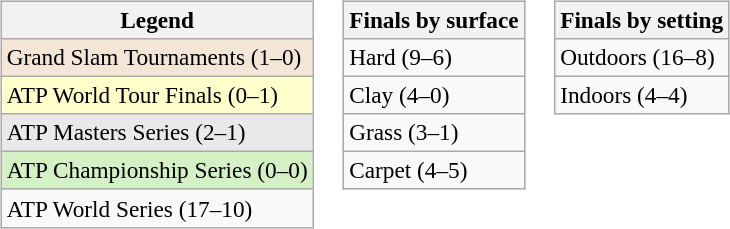<table>
<tr valign=top>
<td><br><table class=wikitable style=font-size:97%>
<tr>
<th>Legend</th>
</tr>
<tr style="background:#f3e6d7;">
<td>Grand Slam Tournaments (1–0)</td>
</tr>
<tr style="background:#ffc;">
<td>ATP World Tour Finals (0–1)</td>
</tr>
<tr style="background:#e9e9e9;">
<td>ATP Masters Series (2–1)</td>
</tr>
<tr style="background:#d4f1c5;">
<td>ATP Championship Series (0–0)</td>
</tr>
<tr>
<td>ATP World Series (17–10)</td>
</tr>
</table>
</td>
<td><br><table class=wikitable style=font-size:97%>
<tr>
<th>Finals by surface</th>
</tr>
<tr>
<td>Hard (9–6)</td>
</tr>
<tr>
<td>Clay (4–0)</td>
</tr>
<tr>
<td>Grass (3–1)</td>
</tr>
<tr>
<td>Carpet (4–5)</td>
</tr>
</table>
</td>
<td><br><table class=wikitable style=font-size:97%>
<tr>
<th>Finals by setting</th>
</tr>
<tr>
<td>Outdoors (16–8)</td>
</tr>
<tr>
<td>Indoors (4–4)</td>
</tr>
</table>
</td>
</tr>
</table>
